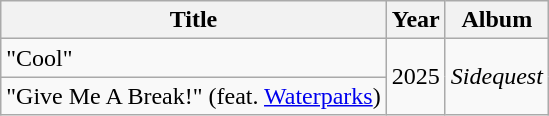<table class="wikitable">
<tr>
<th>Title</th>
<th>Year</th>
<th>Album</th>
</tr>
<tr>
<td>"Cool"</td>
<td rowspan="2">2025</td>
<td rowspan="2"><em>Sidequest</em></td>
</tr>
<tr>
<td>"Give Me A Break!" (feat. <a href='#'>Waterparks</a>)</td>
</tr>
</table>
